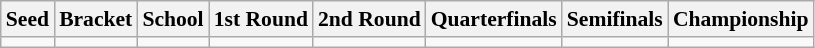<table class="sortable wikitable" style="white-space:nowrap; font-size:90%;">
<tr>
<th>Seed</th>
<th>Bracket</th>
<th>School</th>
<th>1st Round</th>
<th>2nd Round</th>
<th>Quarterfinals</th>
<th>Semifinals</th>
<th>Championship</th>
</tr>
<tr>
<td></td>
<td></td>
<td></td>
<td></td>
<td></td>
<td></td>
<td></td>
<td></td>
</tr>
</table>
